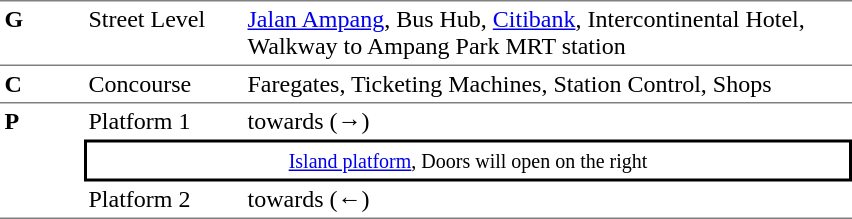<table table border=0 cellspacing=0 cellpadding=3>
<tr>
<td style="border-top:solid 1px grey;border-bottom:solid 1px grey;" width=50 valign=top><strong>G</strong></td>
<td style="border-top:solid 1px grey;border-bottom:solid 1px grey;" width=100 valign=top>Street Level</td>
<td style="border-top:solid 1px grey;border-bottom:solid 1px grey;" width=400 valign=top><a href='#'>Jalan Ampang</a>, Bus Hub, <a href='#'>Citibank</a>, Intercontinental Hotel, Walkway to Ampang Park MRT station</td>
</tr>
<tr>
<td style="border-bottom:solid 1px grey;" width=50 valign=top><strong>C</strong></td>
<td style="border-bottom:solid 1px grey;" width=100 valign=top>Concourse</td>
<td style="border-bottom:solid 1px grey;" width=400 valign=top>Faregates, Ticketing Machines, Station Control, Shops</td>
</tr>
<tr>
<td style="border-bottom:solid 1px grey;" rowspan=3 valign=top><strong>P</strong></td>
<td>Platform 1</td>
<td> towards   (→)</td>
</tr>
<tr>
<td style="border-top:solid 2px black;border-right:solid 2px black;border-left:solid 2px black;border-bottom:solid 2px black;text-align:center;" colspan=2><small><a href='#'>Island platform</a>, Doors will open on the right</small></td>
</tr>
<tr>
<td style="border-bottom:solid 1px grey;">Platform 2</td>
<td style="border-bottom:solid 1px grey;"> towards   (←)</td>
</tr>
<tr>
</tr>
</table>
